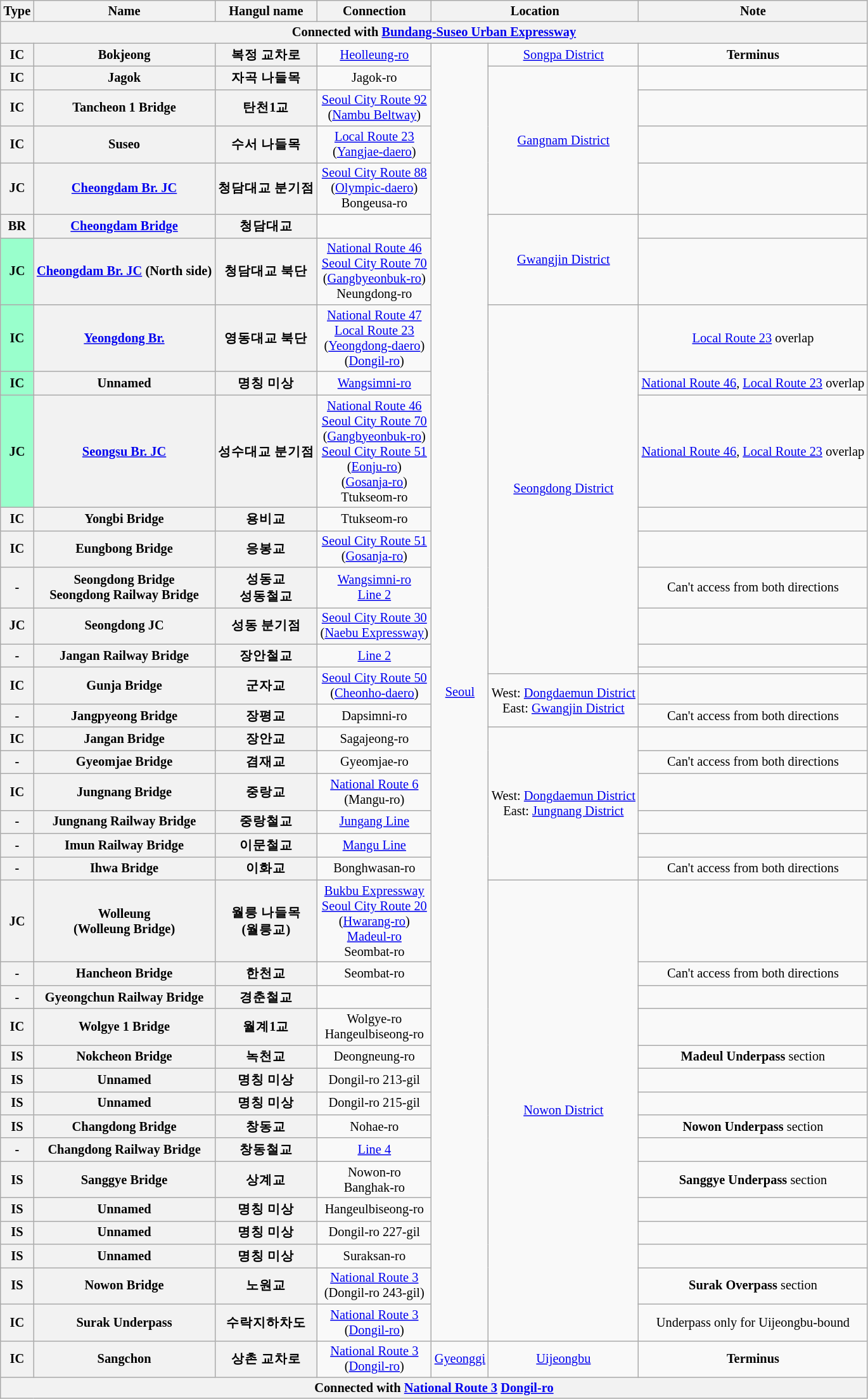<table class="wikitable" style="font-size: 85%; text-align: center;">
<tr>
<th>Type</th>
<th>Name </th>
<th>Hangul name</th>
<th>Connection</th>
<th colspan="2">Location</th>
<th>Note</th>
</tr>
<tr>
<th colspan=7>Connected with <a href='#'>Bundang-Suseo Urban Expressway</a></th>
</tr>
<tr>
<th>IC</th>
<th>Bokjeong</th>
<th>복정 교차로</th>
<td><a href='#'>Heolleung-ro</a></td>
<td style="width: 1.2em;" rowspan=41><a href='#'>Seoul</a></td>
<td><a href='#'>Songpa District</a></td>
<td><strong>Terminus</strong></td>
</tr>
<tr>
<th>IC</th>
<th>Jagok</th>
<th>자곡 나들목</th>
<td>Jagok-ro</td>
<td rowspan=5><a href='#'>Gangnam District</a></td>
<td></td>
</tr>
<tr>
<th>IC</th>
<th>Tancheon 1 Bridge</th>
<th>탄천1교</th>
<td><a href='#'>Seoul City Route 92</a><br>(<a href='#'>Nambu Beltway</a>)</td>
<td></td>
</tr>
<tr>
<th>IC</th>
<th>Suseo</th>
<th>수서 나들목</th>
<td><a href='#'>Local Route 23</a><br>(<a href='#'>Yangjae-daero</a>)</td>
<td></td>
</tr>
<tr>
<th>JC</th>
<th><a href='#'>Cheongdam Br. JC</a></th>
<th>청담대교 분기점</th>
<td><a href='#'>Seoul City Route 88</a><br>(<a href='#'>Olympic-daero</a>)<br>Bongeusa-ro</td>
<td></td>
</tr>
<tr>
<th rowspan=2>BR</th>
<th rowspan=2><a href='#'>Cheongdam Bridge</a></th>
<th rowspan=2>청담대교</th>
<td rowspan=2></td>
<td rowspan=2></td>
</tr>
<tr>
<td rowspan=3><a href='#'>Gwangjin District</a></td>
</tr>
<tr>
<th style="background-color: #99FFCC;">JC</th>
<th><a href='#'>Cheongdam Br. JC</a> (North side)</th>
<th>청담대교 북단</th>
<td><a href='#'>National Route 46</a><br><a href='#'>Seoul City Route 70</a><br>(<a href='#'>Gangbyeonbuk-ro</a>)<br>Neungdong-ro</td>
<td></td>
</tr>
<tr>
<th style="background-color: #99FFCC;" rowspan=2>IC</th>
<th rowspan=2><a href='#'>Yeongdong Br.</a></th>
<th rowspan=2>영동대교 북단</th>
<td rowspan=2><a href='#'>National Route 47</a><br><a href='#'>Local Route 23</a><br>(<a href='#'>Yeongdong-daero</a>)<br>(<a href='#'>Dongil-ro</a>)</td>
<td rowspan=2><a href='#'>Local Route 23</a> overlap</td>
</tr>
<tr>
<td rowspan=9><a href='#'>Seongdong District</a></td>
</tr>
<tr>
<th style="background-color: #99FFCC;">IC</th>
<th>Unnamed</th>
<th>명칭 미상</th>
<td><a href='#'>Wangsimni-ro</a></td>
<td><a href='#'>National Route 46</a>, <a href='#'>Local Route 23</a> overlap</td>
</tr>
<tr>
<th style="background-color: #99FFCC;">JC</th>
<th><a href='#'>Seongsu Br. JC</a></th>
<th>성수대교 분기점</th>
<td><a href='#'>National Route 46</a><br><a href='#'>Seoul City Route 70</a><br>(<a href='#'>Gangbyeonbuk-ro</a>)<br><a href='#'>Seoul City Route 51</a><br>(<a href='#'>Eonju-ro</a>)<br>(<a href='#'>Gosanja-ro</a>)<br>Ttukseom-ro</td>
<td><a href='#'>National Route 46</a>, <a href='#'>Local Route 23</a> overlap</td>
</tr>
<tr>
<th>IC</th>
<th>Yongbi Bridge</th>
<th>용비교</th>
<td>Ttukseom-ro</td>
<td></td>
</tr>
<tr>
<th>IC</th>
<th>Eungbong Bridge</th>
<th>응봉교</th>
<td><a href='#'>Seoul City Route 51</a><br>(<a href='#'>Gosanja-ro</a>)</td>
<td></td>
</tr>
<tr>
<th>-</th>
<th>Seongdong Bridge<br>Seongdong Railway Bridge</th>
<th>성동교<br>성동철교</th>
<td><a href='#'>Wangsimni-ro</a><br> <a href='#'>Line 2</a></td>
<td>Can't access from both directions</td>
</tr>
<tr>
<th>JC</th>
<th>Seongdong JC</th>
<th>성동 분기점</th>
<td><a href='#'>Seoul City Route 30</a><br>(<a href='#'>Naebu Expressway</a>)</td>
<td></td>
</tr>
<tr>
<th>-</th>
<th>Jangan Railway Bridge</th>
<th>장안철교</th>
<td> <a href='#'>Line 2</a></td>
<td></td>
</tr>
<tr>
<th rowspan=2>IC</th>
<th rowspan=2>Gunja Bridge</th>
<th rowspan=2>군자교</th>
<td rowspan=2><a href='#'>Seoul City Route 50</a><br>(<a href='#'>Cheonho-daero</a>)</td>
<td></td>
</tr>
<tr>
<td rowspan=2>West: <a href='#'>Dongdaemun District</a><br>East: <a href='#'>Gwangjin District</a></td>
<td></td>
</tr>
<tr>
<th>-</th>
<th>Jangpyeong Bridge</th>
<th>장평교</th>
<td>Dapsimni-ro</td>
<td>Can't access from both directions</td>
</tr>
<tr>
<th>IC</th>
<th>Jangan Bridge</th>
<th>장안교</th>
<td>Sagajeong-ro</td>
<td rowspan=6>West: <a href='#'>Dongdaemun District</a><br>East: <a href='#'>Jungnang District</a></td>
<td></td>
</tr>
<tr>
<th>-</th>
<th>Gyeomjae Bridge</th>
<th>겸재교</th>
<td>Gyeomjae-ro</td>
<td>Can't access from both directions</td>
</tr>
<tr>
<th>IC</th>
<th>Jungnang Bridge</th>
<th>중랑교</th>
<td><a href='#'>National Route 6</a><br>(Mangu-ro)</td>
<td></td>
</tr>
<tr>
<th>-</th>
<th>Jungnang Railway Bridge</th>
<th>중랑철교</th>
<td><a href='#'>Jungang Line</a></td>
<td></td>
</tr>
<tr>
<th>-</th>
<th>Imun Railway Bridge</th>
<th>이문철교</th>
<td><a href='#'>Mangu Line</a></td>
<td></td>
</tr>
<tr>
<th>-</th>
<th>Ihwa Bridge</th>
<th>이화교</th>
<td>Bonghwasan-ro</td>
<td>Can't access from both directions</td>
</tr>
<tr>
<th>JC</th>
<th>Wolleung<br>(Wolleung Bridge)</th>
<th>월릉 나들목<br>(월릉교)</th>
<td><a href='#'>Bukbu Expressway</a><br><a href='#'>Seoul City Route 20</a><br>(<a href='#'>Hwarang-ro</a>)<br><a href='#'>Madeul-ro</a><br>Seombat-ro</td>
<td rowspan=15><a href='#'>Nowon District</a></td>
<td></td>
</tr>
<tr>
<th>-</th>
<th>Hancheon Bridge</th>
<th>한천교</th>
<td>Seombat-ro</td>
<td>Can't access from both directions</td>
</tr>
<tr>
<th>-</th>
<th>Gyeongchun Railway Bridge</th>
<th>경춘철교</th>
<td></td>
<td></td>
</tr>
<tr>
<th>IC</th>
<th>Wolgye 1 Bridge</th>
<th>월계1교</th>
<td>Wolgye-ro<br>Hangeulbiseong-ro</td>
<td></td>
</tr>
<tr>
<th>IS</th>
<th>Nokcheon Bridge</th>
<th>녹천교</th>
<td>Deongneung-ro</td>
<td><strong>Madeul Underpass</strong> section</td>
</tr>
<tr>
<th>IS</th>
<th>Unnamed</th>
<th>명칭 미상</th>
<td>Dongil-ro 213-gil</td>
<td></td>
</tr>
<tr>
<th>IS</th>
<th>Unnamed</th>
<th>명칭 미상</th>
<td>Dongil-ro 215-gil</td>
<td></td>
</tr>
<tr>
<th>IS</th>
<th>Changdong Bridge</th>
<th>창동교</th>
<td>Nohae-ro</td>
<td><strong>Nowon Underpass</strong> section</td>
</tr>
<tr>
<th>-</th>
<th>Changdong Railway Bridge</th>
<th>창동철교</th>
<td> <a href='#'>Line 4</a></td>
<td></td>
</tr>
<tr>
<th>IS</th>
<th>Sanggye Bridge</th>
<th>상계교</th>
<td>Nowon-ro<br>Banghak-ro</td>
<td><strong>Sanggye Underpass</strong> section</td>
</tr>
<tr>
<th>IS</th>
<th>Unnamed</th>
<th>명칭 미상</th>
<td>Hangeulbiseong-ro</td>
<td></td>
</tr>
<tr>
<th>IS</th>
<th>Unnamed</th>
<th>명칭 미상</th>
<td>Dongil-ro 227-gil</td>
<td></td>
</tr>
<tr>
<th>IS</th>
<th>Unnamed</th>
<th>명칭 미상</th>
<td>Suraksan-ro</td>
<td></td>
</tr>
<tr>
<th>IS</th>
<th>Nowon Bridge</th>
<th>노원교</th>
<td><a href='#'>National Route 3</a><br>(Dongil-ro 243-gil)</td>
<td><strong>Surak Overpass</strong> section</td>
</tr>
<tr>
<th>IC</th>
<th>Surak Underpass</th>
<th>수락지하차도</th>
<td><a href='#'>National Route 3</a><br>(<a href='#'>Dongil-ro</a>)</td>
<td>Underpass only for Uijeongbu-bound</td>
</tr>
<tr>
<th>IC</th>
<th>Sangchon</th>
<th>상촌 교차로</th>
<td><a href='#'>National Route 3</a><br>(<a href='#'>Dongil-ro</a>)</td>
<td><a href='#'>Gyeonggi</a></td>
<td><a href='#'>Uijeongbu</a></td>
<td><strong>Terminus</strong></td>
</tr>
<tr>
<th colspan=7>Connected with <a href='#'>National Route 3</a> <a href='#'>Dongil-ro</a></th>
</tr>
</table>
